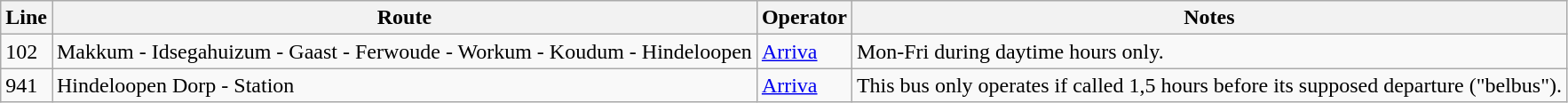<table class="wikitable">
<tr>
<th>Line</th>
<th>Route</th>
<th>Operator</th>
<th>Notes</th>
</tr>
<tr>
<td>102</td>
<td>Makkum - Idsegahuizum - Gaast - Ferwoude - Workum - Koudum - Hindeloopen</td>
<td><a href='#'>Arriva</a></td>
<td>Mon-Fri during daytime hours only.</td>
</tr>
<tr>
<td>941</td>
<td>Hindeloopen Dorp - Station</td>
<td><a href='#'>Arriva</a></td>
<td>This bus only operates if called 1,5 hours before its supposed departure ("belbus").</td>
</tr>
</table>
